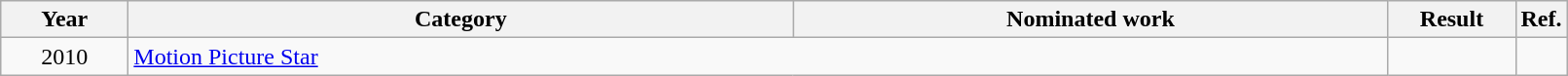<table class=wikitable>
<tr>
<th scope="col" style="width:5em;">Year</th>
<th scope="col" style="width:28em;">Category</th>
<th scope="col" style="width:25em;">Nominated work</th>
<th scope="col" style="width:5em;">Result</th>
<th>Ref.</th>
</tr>
<tr>
<td style="text-align:center;">2010</td>
<td colspan=2><a href='#'>Motion Picture Star</a></td>
<td></td>
<td></td>
</tr>
</table>
